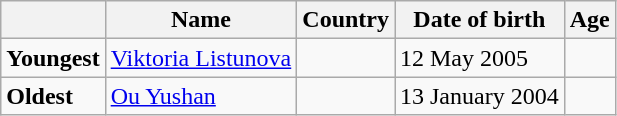<table class="wikitable">
<tr>
<th></th>
<th><strong>Name</strong></th>
<th><strong>Country</strong></th>
<th><strong>Date of birth</strong></th>
<th><strong>Age</strong></th>
</tr>
<tr>
<td><strong>Youngest</strong></td>
<td><a href='#'>Viktoria Listunova</a></td>
<td></td>
<td>12 May 2005</td>
<td></td>
</tr>
<tr>
<td><strong>Oldest</strong></td>
<td><a href='#'>Ou Yushan</a></td>
<td></td>
<td>13 January 2004</td>
<td></td>
</tr>
</table>
